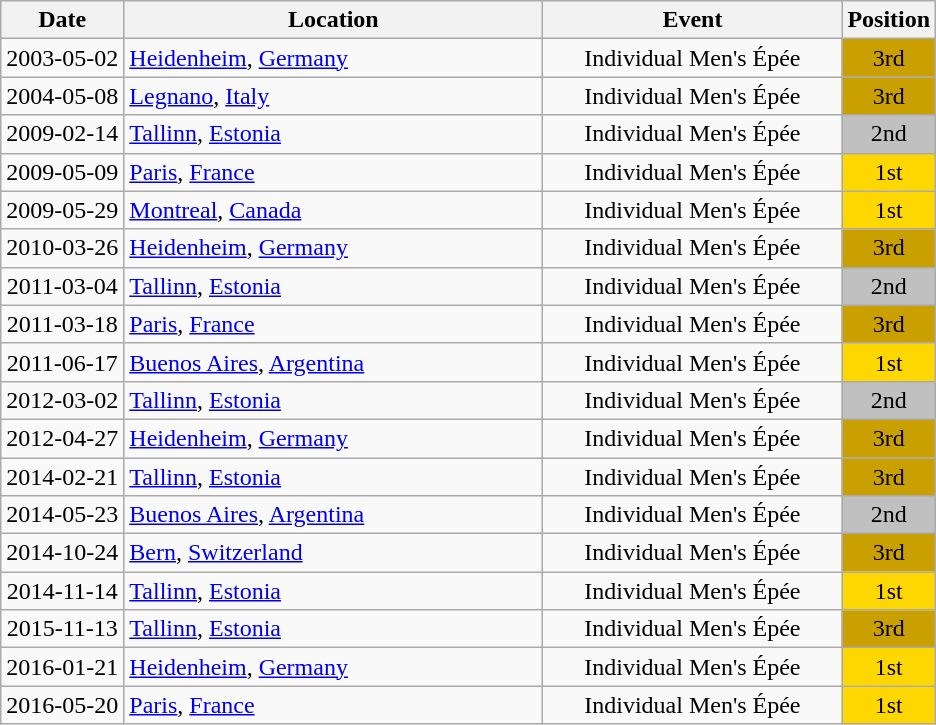<table class="wikitable" style="text-align:center;">
<tr>
<th>Date</th>
<th style="width:17em">Location</th>
<th style="width:12em">Event</th>
<th>Position</th>
</tr>
<tr>
<td>2003-05-02</td>
<td rowspan="1" align="left"> <a href='#'>Heidenheim</a>, <a href='#'>Germany</a></td>
<td>Individual Men's Épée</td>
<td bgcolor="caramel">3rd</td>
</tr>
<tr>
<td>2004-05-08</td>
<td rowspan="1" align="left"> <a href='#'>Legnano</a>, <a href='#'>Italy</a></td>
<td>Individual Men's Épée</td>
<td bgcolor="caramel">3rd</td>
</tr>
<tr>
<td>2009-02-14</td>
<td rowspan="1" align="left"> <a href='#'>Tallinn</a>, <a href='#'>Estonia</a></td>
<td>Individual Men's Épée</td>
<td bgcolor="silver">2nd</td>
</tr>
<tr>
<td>2009-05-09</td>
<td rowspan="1" align="left"> <a href='#'>Paris</a>, <a href='#'>France</a></td>
<td>Individual Men's Épée</td>
<td bgcolor="gold">1st</td>
</tr>
<tr>
<td>2009-05-29</td>
<td rowspan="1" align="left"> <a href='#'>Montreal</a>, <a href='#'>Canada</a></td>
<td>Individual Men's Épée</td>
<td bgcolor="gold">1st</td>
</tr>
<tr>
<td>2010-03-26</td>
<td rowspan="1" align="left"> <a href='#'>Heidenheim</a>, <a href='#'>Germany</a></td>
<td>Individual Men's Épée</td>
<td bgcolor="caramel">3rd</td>
</tr>
<tr>
<td>2011-03-04</td>
<td rowspan="1" align="left"> <a href='#'>Tallinn</a>, <a href='#'>Estonia</a></td>
<td>Individual Men's Épée</td>
<td bgcolor="silver">2nd</td>
</tr>
<tr>
<td rowspan="1">2011-03-18</td>
<td rowspan="1" align="left"> <a href='#'>Paris</a>, <a href='#'>France</a></td>
<td>Individual Men's Épée</td>
<td bgcolor="caramel">3rd</td>
</tr>
<tr>
<td>2011-06-17</td>
<td rowspan="1" align="left"> <a href='#'>Buenos Aires</a>, <a href='#'>Argentina</a></td>
<td>Individual Men's Épée</td>
<td bgcolor="gold">1st</td>
</tr>
<tr>
<td>2012-03-02</td>
<td rowspan="1" align="left"> <a href='#'>Tallinn</a>, <a href='#'>Estonia</a></td>
<td>Individual Men's Épée</td>
<td bgcolor="silver">2nd</td>
</tr>
<tr>
<td>2012-04-27</td>
<td rowspan="1" align="left"> <a href='#'>Heidenheim</a>, <a href='#'>Germany</a></td>
<td>Individual Men's Épée</td>
<td bgcolor="caramel">3rd</td>
</tr>
<tr>
<td>2014-02-21</td>
<td rowspan="1" align="left"> <a href='#'>Tallinn</a>, <a href='#'>Estonia</a></td>
<td>Individual Men's Épée</td>
<td bgcolor="caramel">3rd</td>
</tr>
<tr>
<td>2014-05-23</td>
<td rowspan="1" align="left"> <a href='#'>Buenos Aires</a>, <a href='#'>Argentina</a></td>
<td>Individual Men's Épée</td>
<td bgcolor="silver">2nd</td>
</tr>
<tr>
<td>2014-10-24</td>
<td rowspan="1" align="left"> <a href='#'>Bern</a>, <a href='#'>Switzerland</a></td>
<td>Individual Men's Épée</td>
<td bgcolor="caramel">3rd</td>
</tr>
<tr>
<td>2014-11-14</td>
<td rowspan="1" align="left"> <a href='#'>Tallinn</a>, <a href='#'>Estonia</a></td>
<td>Individual Men's Épée</td>
<td bgcolor="gold">1st</td>
</tr>
<tr>
<td>2015-11-13</td>
<td rowspan="1" align="left"> <a href='#'>Tallinn</a>, <a href='#'>Estonia</a></td>
<td>Individual Men's Épée</td>
<td bgcolor="caramel">3rd</td>
</tr>
<tr>
<td>2016-01-21</td>
<td rowspan="1" align="left"> <a href='#'>Heidenheim</a>, <a href='#'>Germany</a></td>
<td>Individual Men's Épée</td>
<td bgcolor="gold">1st</td>
</tr>
<tr>
<td>2016-05-20</td>
<td rowspan="1" align="left"> <a href='#'>Paris</a>, <a href='#'>France</a></td>
<td>Individual Men's Épée</td>
<td bgcolor="gold">1st</td>
</tr>
</table>
